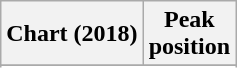<table class="wikitable sortable plainrowheaders" style="text-align:center;">
<tr>
<th>Chart (2018)</th>
<th>Peak<br>position</th>
</tr>
<tr>
</tr>
<tr>
</tr>
<tr>
</tr>
<tr>
</tr>
<tr>
</tr>
<tr>
</tr>
<tr>
</tr>
</table>
